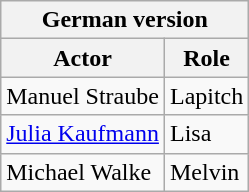<table class="wikitable" border="1">
<tr>
<th colspan="2">German version</th>
</tr>
<tr>
<th>Actor</th>
<th>Role</th>
</tr>
<tr>
<td>Manuel Straube</td>
<td>Lapitch</td>
</tr>
<tr>
<td><a href='#'>Julia Kaufmann</a></td>
<td>Lisa</td>
</tr>
<tr>
<td>Michael Walke</td>
<td>Melvin</td>
</tr>
</table>
